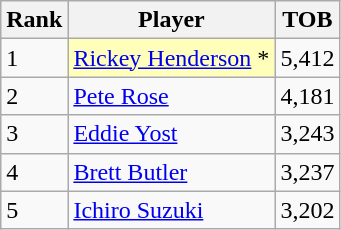<table class="wikitable" style="float:left;">
<tr style="white-space:nowrap;">
<th>Rank</th>
<th>Player</th>
<th>TOB</th>
</tr>
<tr>
<td>1</td>
<td style="background:#ffffbb;"><a href='#'>Rickey Henderson</a> *</td>
<td>5,412</td>
</tr>
<tr>
<td>2</td>
<td><a href='#'>Pete Rose</a></td>
<td>4,181</td>
</tr>
<tr>
<td>3</td>
<td><a href='#'>Eddie Yost</a></td>
<td>3,243</td>
</tr>
<tr>
<td>4</td>
<td><a href='#'>Brett Butler</a></td>
<td>3,237</td>
</tr>
<tr>
<td>5</td>
<td><a href='#'>Ichiro Suzuki</a></td>
<td>3,202</td>
</tr>
</table>
